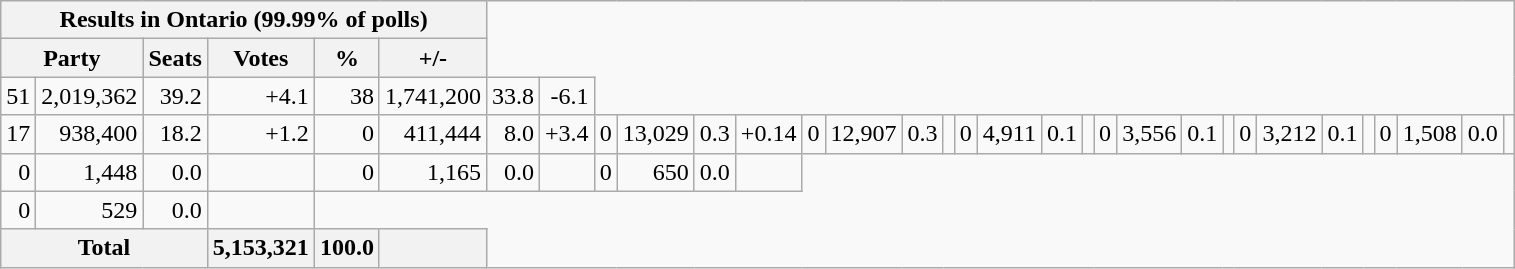<table class="wikitable">
<tr>
<th align="center" colspan=6>Results in Ontario (99.99% of polls)</th>
</tr>
<tr>
<th align="centre" colspan=2>Party</th>
<th align="right">Seats</th>
<th align="right">Votes</th>
<th align="right">%</th>
<th align="right">+/-</th>
</tr>
<tr>
<td align="right">51</td>
<td align="right">2,019,362</td>
<td align="right">39.2</td>
<td align="right">+4.1<br></td>
<td align="right">38</td>
<td align="right">1,741,200</td>
<td align="right">33.8</td>
<td align="right">-6.1</td>
</tr>
<tr>
<td align="right">17</td>
<td align="right">938,400</td>
<td align="right">18.2</td>
<td align="right">+1.2<br></td>
<td align="right">0</td>
<td align="right">411,444</td>
<td align="right">8.0</td>
<td align="right">+3.4<br></td>
<td align="right">0</td>
<td align="right">13,029</td>
<td align="right">0.3</td>
<td align="right">+0.14<br></td>
<td align="right">0</td>
<td align="right">12,907</td>
<td align="right">0.3</td>
<td align="right"><br></td>
<td align="right">0</td>
<td align="right">4,911</td>
<td align="right">0.1</td>
<td align="right"><br></td>
<td align="right">0</td>
<td align="right">3,556</td>
<td align="right">0.1</td>
<td align="right"><br></td>
<td align="right">0</td>
<td align="right">3,212</td>
<td align="right">0.1</td>
<td align="right"><br></td>
<td align="right">0</td>
<td align="right">1,508</td>
<td align="right">0.0</td>
<td align="right"></td>
</tr>
<tr>
<td align="right">0</td>
<td align="right">1,448</td>
<td align="right">0.0</td>
<td align="right"><br></td>
<td align="right">0</td>
<td align="right">1,165</td>
<td align="right">0.0</td>
<td align="right"><br></td>
<td align="right">0</td>
<td align="right">650</td>
<td align="right">0.0</td>
<td align="right"></td>
</tr>
<tr>
<td align="right">0</td>
<td align="right">529</td>
<td align="right">0.0</td>
<td align="right"></td>
</tr>
<tr bgcolor="white">
<th align="left" colspan=3>Total</th>
<th align="right">5,153,321</th>
<th align="right">100.0</th>
<th align="right"></th>
</tr>
</table>
